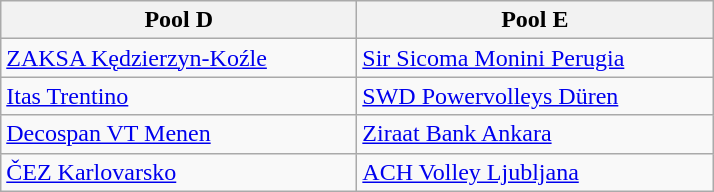<table class="wikitable" style="text-align:left">
<tr>
<th width=230>Pool D</th>
<th width=230>Pool E</th>
</tr>
<tr>
<td> <a href='#'>ZAKSA Kędzierzyn-Koźle</a></td>
<td> <a href='#'>Sir Sicoma Monini Perugia</a></td>
</tr>
<tr>
<td> <a href='#'>Itas Trentino</a></td>
<td> <a href='#'>SWD Powervolleys Düren</a></td>
</tr>
<tr>
<td> <a href='#'>Decospan VT Menen</a></td>
<td> <a href='#'>Ziraat Bank Ankara</a></td>
</tr>
<tr>
<td> <a href='#'>ČEZ Karlovarsko</a></td>
<td> <a href='#'>ACH Volley Ljubljana</a></td>
</tr>
</table>
